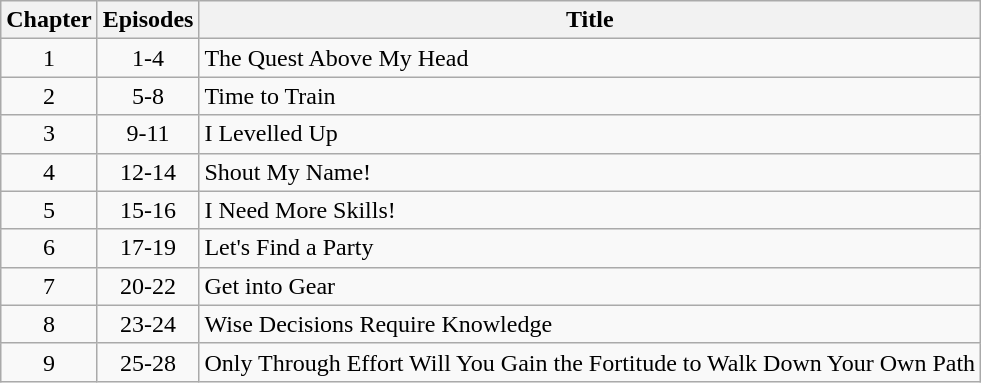<table class="wikitable" |->
<tr>
<th>Chapter</th>
<th>Episodes</th>
<th>Title</th>
</tr>
<tr>
<td style="text-align:center">1</td>
<td style="text-align:center">1-4</td>
<td>The Quest Above My Head</td>
</tr>
<tr>
<td style="text-align:center">2</td>
<td style="text-align:center">5-8</td>
<td>Time to Train</td>
</tr>
<tr>
<td style="text-align:center">3</td>
<td style="text-align:center">9-11</td>
<td>I Levelled Up</td>
</tr>
<tr>
<td style="text-align:center">4</td>
<td style="text-align:center">12-14</td>
<td>Shout My Name!</td>
</tr>
<tr>
<td style="text-align:center">5</td>
<td style="text-align:center">15-16</td>
<td>I Need More Skills!</td>
</tr>
<tr>
<td style="text-align:center">6</td>
<td style="text-align:center">17-19</td>
<td>Let's Find a Party</td>
</tr>
<tr>
<td style="text-align:center">7</td>
<td style="text-align:center">20-22</td>
<td>Get into Gear</td>
</tr>
<tr>
<td style="text-align:center">8</td>
<td style="text-align:center">23-24</td>
<td>Wise Decisions Require Knowledge</td>
</tr>
<tr>
<td style="text-align:center">9</td>
<td style="text-align:center">25-28</td>
<td>Only Through Effort Will You Gain the Fortitude to Walk Down Your Own Path</td>
</tr>
</table>
